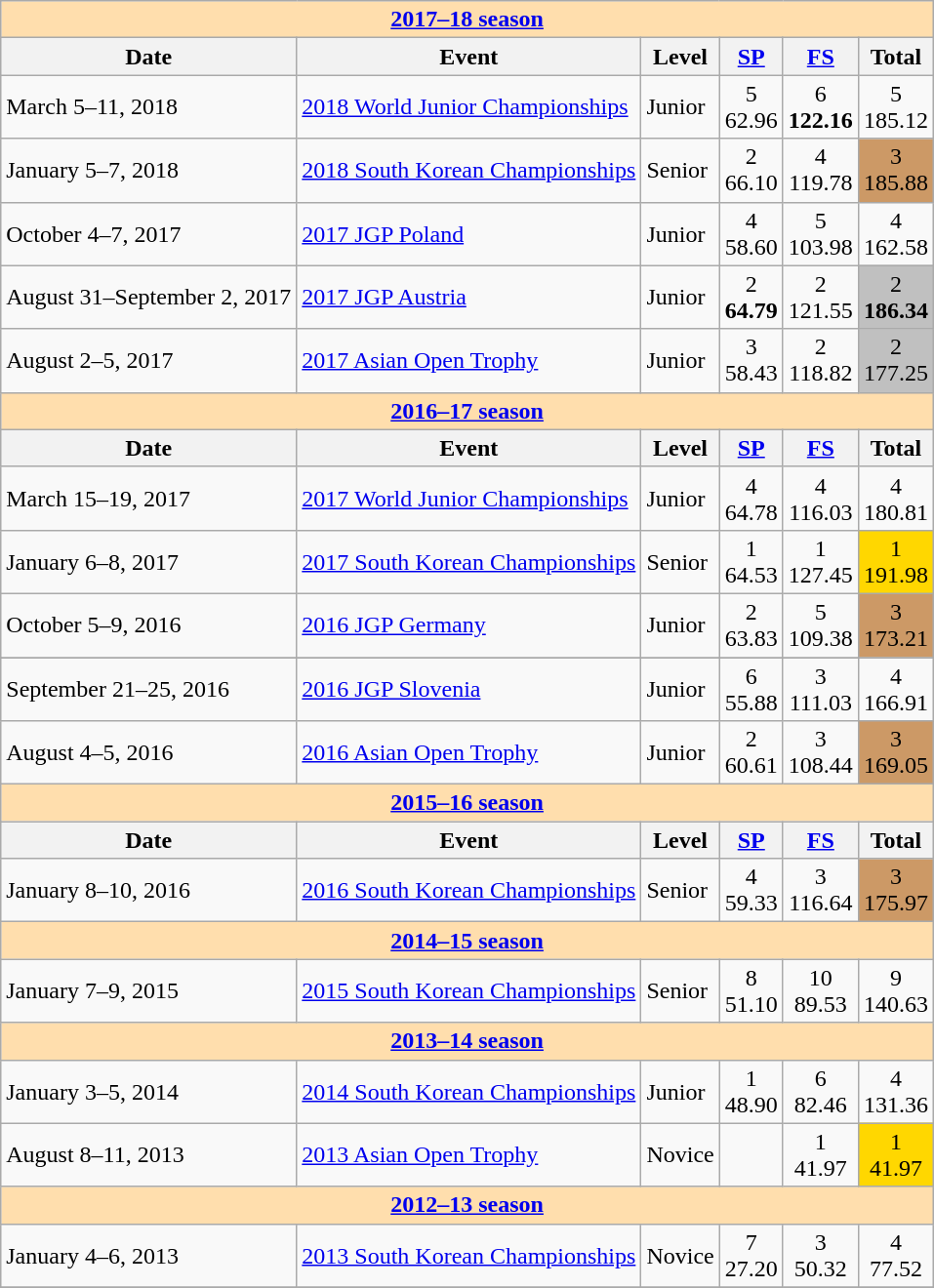<table class="wikitable">
<tr>
<th style="background-color: #ffdead;" colspan=6 align=center><a href='#'>2017–18 season</a></th>
</tr>
<tr>
<th>Date</th>
<th>Event</th>
<th>Level</th>
<th><a href='#'>SP</a></th>
<th><a href='#'>FS</a></th>
<th>Total</th>
</tr>
<tr>
<td>March 5–11, 2018</td>
<td><a href='#'>2018 World Junior Championships</a></td>
<td>Junior</td>
<td align=center>5 <br> 62.96</td>
<td align=center>6 <br> <strong>122.16</strong></td>
<td align=center>5 <br> 185.12</td>
</tr>
<tr>
<td>January 5–7, 2018</td>
<td><a href='#'>2018 South Korean Championships</a></td>
<td>Senior</td>
<td align=center>2 <br> 66.10</td>
<td align=center>4 <br> 119.78</td>
<td align=center bgcolor=cc9966>3 <br> 185.88</td>
</tr>
<tr>
<td>October 4–7, 2017</td>
<td><a href='#'>2017 JGP Poland</a></td>
<td>Junior</td>
<td align=center>4 <br> 58.60</td>
<td align=center>5 <br> 103.98</td>
<td align=center>4 <br> 162.58</td>
</tr>
<tr>
<td>August 31–September 2, 2017</td>
<td><a href='#'>2017 JGP Austria</a></td>
<td>Junior</td>
<td align=center>2 <br> <strong>64.79</strong></td>
<td align=center>2 <br> 121.55</td>
<td align=center bgcolor=silver>2 <br> <strong>186.34</strong></td>
</tr>
<tr>
<td>August 2–5, 2017</td>
<td><a href='#'>2017 Asian Open Trophy</a></td>
<td>Junior</td>
<td align=center>3 <br> 58.43</td>
<td align=center>2 <br> 118.82</td>
<td align=center bgcolor=silver>2 <br> 177.25</td>
</tr>
<tr>
<th style="background-color: #ffdead;" colspan=6 align=center><a href='#'>2016–17 season</a></th>
</tr>
<tr>
<th>Date</th>
<th>Event</th>
<th>Level</th>
<th><a href='#'>SP</a></th>
<th><a href='#'>FS</a></th>
<th>Total</th>
</tr>
<tr>
<td>March 15–19, 2017</td>
<td><a href='#'>2017 World Junior Championships</a></td>
<td>Junior</td>
<td align=center>4 <br> 64.78</td>
<td align=center>4 <br> 116.03</td>
<td align=center>4 <br> 180.81</td>
</tr>
<tr>
<td>January 6–8, 2017</td>
<td><a href='#'>2017 South Korean Championships</a></td>
<td>Senior</td>
<td align=center>1 <br> 64.53</td>
<td align=center>1 <br> 127.45</td>
<td align=center bgcolor=gold>1 <br> 191.98</td>
</tr>
<tr>
<td>October 5–9, 2016</td>
<td><a href='#'>2016 JGP Germany</a></td>
<td>Junior</td>
<td align=center>2 <br> 63.83</td>
<td align=center>5 <br> 109.38</td>
<td align=center bgcolor=cc9966>3 <br> 173.21</td>
</tr>
<tr>
</tr>
<tr>
<td>September 21–25, 2016</td>
<td><a href='#'>2016 JGP Slovenia</a></td>
<td>Junior</td>
<td align=center>6 <br> 55.88</td>
<td align=center>3 <br> 111.03</td>
<td align=center>4 <br> 166.91</td>
</tr>
<tr>
<td>August 4–5, 2016</td>
<td><a href='#'>2016 Asian Open Trophy</a></td>
<td>Junior</td>
<td align=center>2 <br> 60.61</td>
<td align=center>3 <br> 108.44</td>
<td align=center bgcolor=cc9966>3 <br> 169.05</td>
</tr>
<tr>
<th style="background-color: #ffdead;" colspan=6 align=center><a href='#'>2015–16 season</a></th>
</tr>
<tr>
<th>Date</th>
<th>Event</th>
<th>Level</th>
<th><a href='#'>SP</a></th>
<th><a href='#'>FS</a></th>
<th>Total</th>
</tr>
<tr>
<td>January 8–10, 2016</td>
<td><a href='#'>2016 South Korean Championships</a></td>
<td>Senior</td>
<td align=center>4 <br> 59.33</td>
<td align=center>3 <br> 116.64</td>
<td align=center bgcolor=cc9966>3 <br> 175.97</td>
</tr>
<tr>
<th style="background-color: #ffdead;" colspan=6 align=center><a href='#'>2014–15 season</a></th>
</tr>
<tr>
<td>January 7–9, 2015</td>
<td><a href='#'>2015 South Korean Championships</a></td>
<td>Senior</td>
<td align=center>8 <br> 51.10</td>
<td align=center>10 <br> 89.53</td>
<td align=center>9 <br> 140.63</td>
</tr>
<tr>
<th style="background-color: #ffdead;" colspan=6 align=center><a href='#'>2013–14 season</a></th>
</tr>
<tr>
<td>January 3–5, 2014</td>
<td><a href='#'>2014 South Korean Championships</a></td>
<td>Junior</td>
<td align=center>1 <br> 48.90</td>
<td align=center>6 <br> 82.46</td>
<td align=center>4 <br> 131.36</td>
</tr>
<tr>
<td>August 8–11, 2013</td>
<td><a href='#'>2013 Asian Open Trophy</a></td>
<td>Novice</td>
<td align=center><br></td>
<td align=center>1 <br> 41.97</td>
<td align=center bgcolor=gold>1 <br> 41.97</td>
</tr>
<tr>
<th style="background-color: #ffdead;" colspan=6 align=center><a href='#'>2012–13 season</a></th>
</tr>
<tr>
<td>January 4–6, 2013</td>
<td><a href='#'>2013 South Korean Championships</a></td>
<td>Novice</td>
<td align=center>7 <br> 27.20</td>
<td align=center>3 <br> 50.32</td>
<td align=center>4 <br> 77.52</td>
</tr>
<tr>
</tr>
</table>
